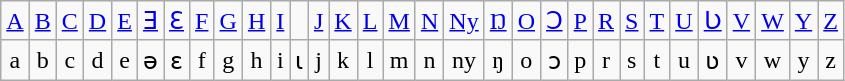<table class="wikitable" style="text-align: center; vertical-align: middle;">
<tr ---->
<td><a href='#'>A</a></td>
<td><a href='#'>B</a></td>
<td><a href='#'>C</a></td>
<td><a href='#'>D</a></td>
<td><a href='#'>E</a></td>
<td><a href='#'>Ǝ</a></td>
<td><a href='#'>Ɛ</a></td>
<td><a href='#'>F</a></td>
<td><a href='#'>G</a></td>
<td><a href='#'>H</a></td>
<td><a href='#'>I</a></td>
<td></td>
<td><a href='#'>J</a></td>
<td><a href='#'>K</a></td>
<td><a href='#'>L</a></td>
<td><a href='#'>M</a></td>
<td><a href='#'>N</a></td>
<td><a href='#'>Ny</a></td>
<td><a href='#'>Ŋ</a></td>
<td><a href='#'>O</a></td>
<td><a href='#'>Ɔ</a></td>
<td><a href='#'>P</a></td>
<td><a href='#'>R</a></td>
<td><a href='#'>S</a></td>
<td><a href='#'>T</a></td>
<td><a href='#'>U</a></td>
<td><a href='#'>Ʋ</a></td>
<td><a href='#'>V</a></td>
<td><a href='#'>W</a></td>
<td><a href='#'>Y</a></td>
<td><a href='#'>Z</a></td>
</tr>
<tr ---->
<td>a</td>
<td>b</td>
<td>c</td>
<td>d</td>
<td>e</td>
<td>ǝ</td>
<td>ɛ</td>
<td>f</td>
<td>g</td>
<td>h</td>
<td>i</td>
<td>ɩ</td>
<td>j</td>
<td>k</td>
<td>l</td>
<td>m</td>
<td>n</td>
<td>ny</td>
<td>ŋ</td>
<td>o</td>
<td>ɔ</td>
<td>p</td>
<td>r</td>
<td>s</td>
<td>t</td>
<td>u</td>
<td>ʋ</td>
<td>v</td>
<td>w</td>
<td>y</td>
<td>z</td>
</tr>
</table>
